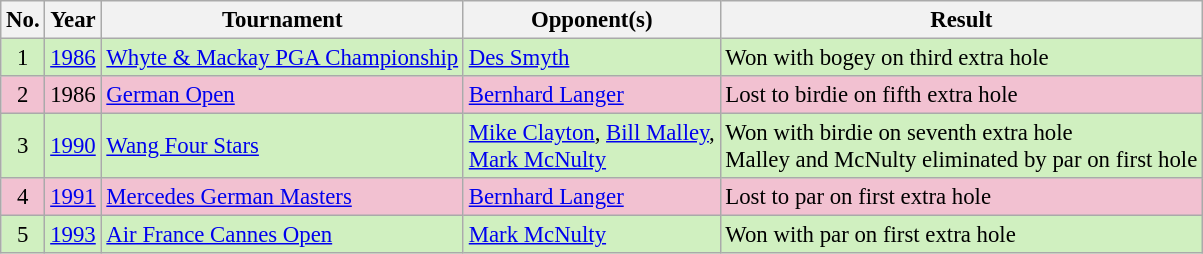<table class="wikitable" style="font-size:95%;">
<tr>
<th>No.</th>
<th>Year</th>
<th>Tournament</th>
<th>Opponent(s)</th>
<th>Result</th>
</tr>
<tr style="background:#D0F0C0;">
<td align=center>1</td>
<td><a href='#'>1986</a></td>
<td><a href='#'>Whyte & Mackay PGA Championship</a></td>
<td> <a href='#'>Des Smyth</a></td>
<td>Won with bogey on third extra hole</td>
</tr>
<tr style="background:#F2C1D1;">
<td align=center>2</td>
<td>1986</td>
<td><a href='#'>German Open</a></td>
<td> <a href='#'>Bernhard Langer</a></td>
<td>Lost to birdie on fifth extra hole</td>
</tr>
<tr style="background:#D0F0C0;">
<td align=center>3</td>
<td><a href='#'>1990</a></td>
<td><a href='#'>Wang Four Stars</a></td>
<td> <a href='#'>Mike Clayton</a>,  <a href='#'>Bill Malley</a>,<br> <a href='#'>Mark McNulty</a></td>
<td>Won with birdie on seventh extra hole<br>Malley and McNulty eliminated by par on first hole</td>
</tr>
<tr style="background:#F2C1D1;">
<td align=center>4</td>
<td><a href='#'>1991</a></td>
<td><a href='#'>Mercedes German Masters</a></td>
<td> <a href='#'>Bernhard Langer</a></td>
<td>Lost to par on first extra hole</td>
</tr>
<tr style="background:#D0F0C0;">
<td align=center>5</td>
<td><a href='#'>1993</a></td>
<td><a href='#'>Air France Cannes Open</a></td>
<td> <a href='#'>Mark McNulty</a></td>
<td>Won with par on first extra hole</td>
</tr>
</table>
